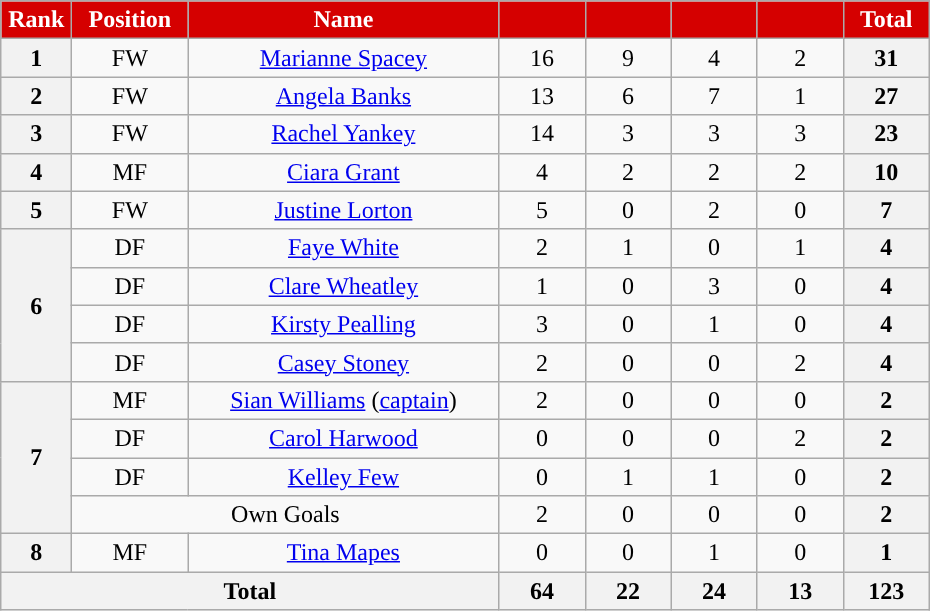<table class="wikitable" style="text-align:center; font-size:100%; ">
<tr>
<th style="background:#d50000; color:white; text-align:center; width:40px">Rank</th>
<th style="background:#d50000; color:white; text-align:center; width:70px">Position</th>
<th style="background:#d50000; color:white; text-align:center; width:200px">Name</th>
<th style="background:#d50000; color:white; text-align:center; width:50px;"></th>
<th style="background:#d50000; color:white; text-align:center; width:50px;"></th>
<th style="background:#d50000; color:white; text-align:center; width:50px;"></th>
<th style="background:#d50000; color:white; text-align:center; width:50px;"></th>
<th style="background:#d50000; color:white; text-align:center; width:50px;">Total</th>
</tr>
<tr>
<th>1</th>
<td>FW</td>
<td> <a href='#'>Marianne Spacey</a></td>
<td>16</td>
<td>9</td>
<td>4</td>
<td>2</td>
<th>31</th>
</tr>
<tr>
<th>2</th>
<td>FW</td>
<td> <a href='#'>Angela Banks</a></td>
<td>13</td>
<td>6</td>
<td>7</td>
<td>1</td>
<th>27</th>
</tr>
<tr>
<th>3</th>
<td>FW</td>
<td> <a href='#'>Rachel Yankey</a></td>
<td>14</td>
<td>3</td>
<td>3</td>
<td>3</td>
<th>23</th>
</tr>
<tr>
<th>4</th>
<td>MF</td>
<td> <a href='#'>Ciara Grant</a></td>
<td>4</td>
<td>2</td>
<td>2</td>
<td>2</td>
<th>10</th>
</tr>
<tr>
<th>5</th>
<td>FW</td>
<td> <a href='#'>Justine Lorton</a></td>
<td>5</td>
<td>0</td>
<td>2</td>
<td>0</td>
<th>7</th>
</tr>
<tr>
<th rowspan="4">6</th>
<td>DF</td>
<td> <a href='#'>Faye White</a></td>
<td>2</td>
<td>1</td>
<td>0</td>
<td>1</td>
<th>4</th>
</tr>
<tr>
<td>DF</td>
<td> <a href='#'>Clare Wheatley</a></td>
<td>1</td>
<td>0</td>
<td>3</td>
<td>0</td>
<th>4</th>
</tr>
<tr>
<td>DF</td>
<td> <a href='#'>Kirsty Pealling</a></td>
<td>3</td>
<td>0</td>
<td>1</td>
<td>0</td>
<th>4</th>
</tr>
<tr>
<td>DF</td>
<td> <a href='#'>Casey Stoney</a></td>
<td>2</td>
<td>0</td>
<td>0</td>
<td>2</td>
<th>4</th>
</tr>
<tr>
<th rowspan="4">7</th>
<td>MF</td>
<td> <a href='#'>Sian Williams</a> (<a href='#'>captain</a>)</td>
<td>2</td>
<td>0</td>
<td>0</td>
<td>0</td>
<th>2</th>
</tr>
<tr>
<td>DF</td>
<td> <a href='#'>Carol Harwood</a></td>
<td>0</td>
<td>0</td>
<td>0</td>
<td>2</td>
<th>2</th>
</tr>
<tr>
<td>DF</td>
<td> <a href='#'>Kelley Few</a></td>
<td>0</td>
<td>1</td>
<td>1</td>
<td>0</td>
<th>2</th>
</tr>
<tr>
<td colspan="2">Own Goals</td>
<td>2</td>
<td>0</td>
<td>0</td>
<td>0</td>
<th>2</th>
</tr>
<tr>
<th>8</th>
<td>MF</td>
<td> <a href='#'>Tina Mapes</a></td>
<td>0</td>
<td>0</td>
<td>1</td>
<td>0</td>
<th>1</th>
</tr>
<tr>
<th colspan="3">Total</th>
<th>64</th>
<th>22</th>
<th>24</th>
<th>13</th>
<th>123</th>
</tr>
</table>
